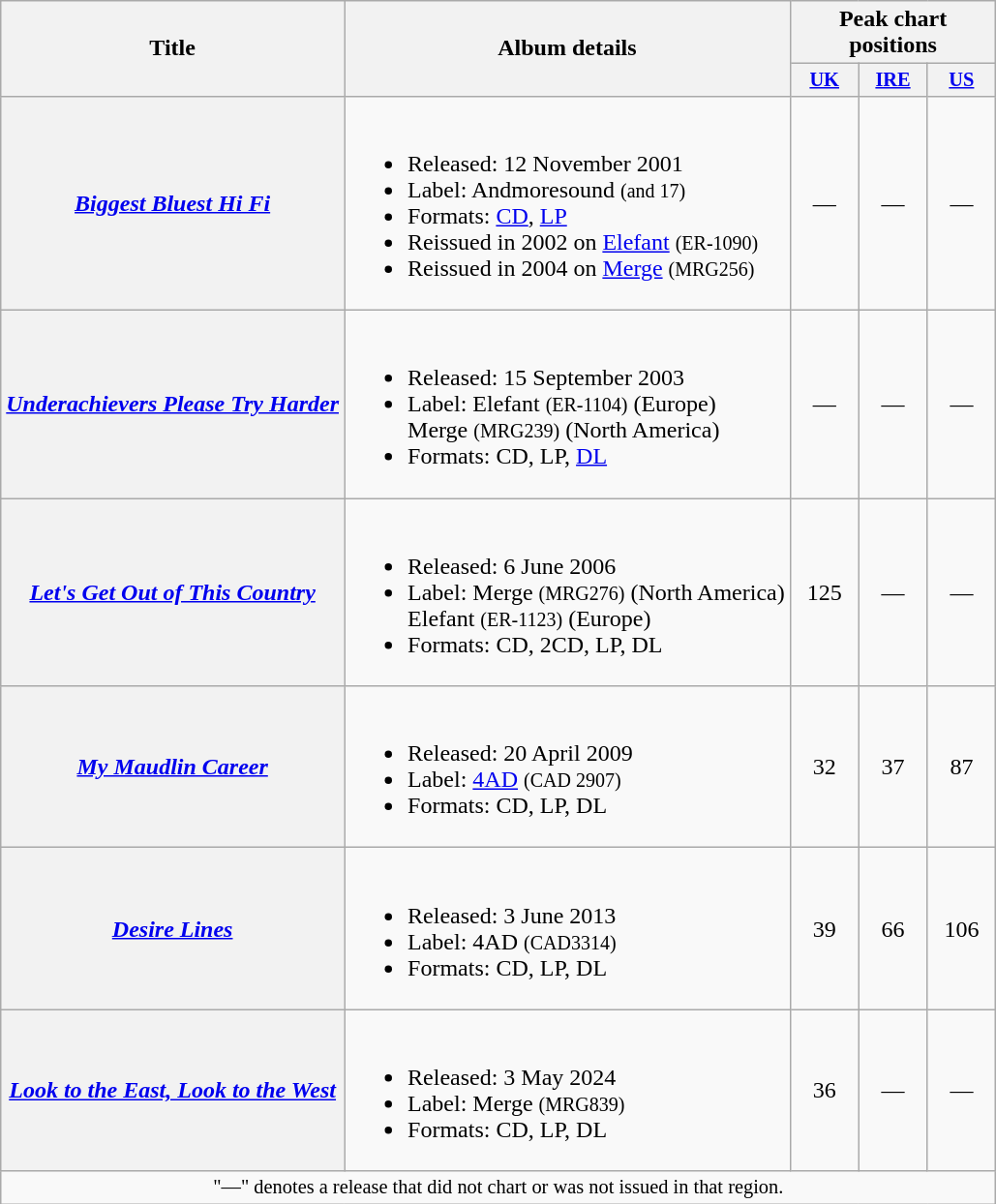<table class="wikitable plainrowheaders">
<tr>
<th scope="col" rowspan="2">Title</th>
<th scope="col" rowspan="2">Album details</th>
<th scope="col" colspan="3">Peak chart positions</th>
</tr>
<tr>
<th scope="col" style="width:3em;font-size:85%"><a href='#'>UK</a><br></th>
<th scope="col" style="width:3em;font-size:85%"><a href='#'>IRE</a><br></th>
<th scope="col" style="width:3em;font-size:85%"><a href='#'>US</a><br></th>
</tr>
<tr>
<th scope="row"><em><a href='#'>Biggest Bluest Hi Fi</a></em></th>
<td><br><ul><li>Released: 12 November 2001</li><li>Label: Andmoresound <small>(and 17)</small></li><li>Formats: <a href='#'>CD</a>, <a href='#'>LP</a></li><li>Reissued in 2002 on <a href='#'>Elefant</a> <small>(ER-1090)</small></li><li>Reissued in 2004 on <a href='#'>Merge</a> <small>(MRG256)</small></li></ul></td>
<td style="text-align:center;">—</td>
<td style="text-align:center;">—</td>
<td style="text-align:center;">—</td>
</tr>
<tr>
<th scope="row"><em><a href='#'>Underachievers Please Try Harder</a></em></th>
<td><br><ul><li>Released: 15 September 2003</li><li>Label: Elefant <small>(ER-1104)</small> (Europe)<br>Merge <small>(MRG239)</small> (North America)</li><li>Formats: CD, LP, <a href='#'>DL</a></li></ul></td>
<td style="text-align:center;">—</td>
<td style="text-align:center;">—</td>
<td style="text-align:center;">—</td>
</tr>
<tr>
<th scope="row"><em><a href='#'>Let's Get Out of This Country</a></em></th>
<td><br><ul><li>Released: 6 June 2006</li><li>Label: Merge <small>(MRG276)</small> (North America)<br>Elefant <small>(ER-1123)</small> (Europe)</li><li>Formats: CD, 2CD, LP, DL</li></ul></td>
<td style="text-align:center;">125</td>
<td style="text-align:center;">—</td>
<td style="text-align:center;">—</td>
</tr>
<tr>
<th scope="row"><em><a href='#'>My Maudlin Career</a></em></th>
<td><br><ul><li>Released: 20 April 2009</li><li>Label: <a href='#'>4AD</a> <small>(CAD 2907)</small></li><li>Formats: CD, LP, DL</li></ul></td>
<td style="text-align:center;">32</td>
<td style="text-align:center;">37</td>
<td style="text-align:center;">87</td>
</tr>
<tr>
<th scope="row"><em><a href='#'>Desire Lines</a></em></th>
<td><br><ul><li>Released: 3 June 2013</li><li>Label: 4AD <small>(CAD3314)</small></li><li>Formats: CD, LP, DL</li></ul></td>
<td style="text-align:center;">39</td>
<td style="text-align:center;">66</td>
<td style="text-align:center;">106</td>
</tr>
<tr>
<th scope="row"><em><a href='#'>Look to the East, Look to the West</a></em></th>
<td><br><ul><li>Released: 3 May 2024</li><li>Label: Merge <small>(MRG839)</small></li><li>Formats: CD, LP, DL</li></ul></td>
<td style="text-align:center;">36</td>
<td style="text-align:center;">—</td>
<td style="text-align:center;">—</td>
</tr>
<tr>
<td colspan="18" style="text-align:center; font-size:85%;">"—" denotes a release that did not chart or was not issued in that region.</td>
</tr>
</table>
